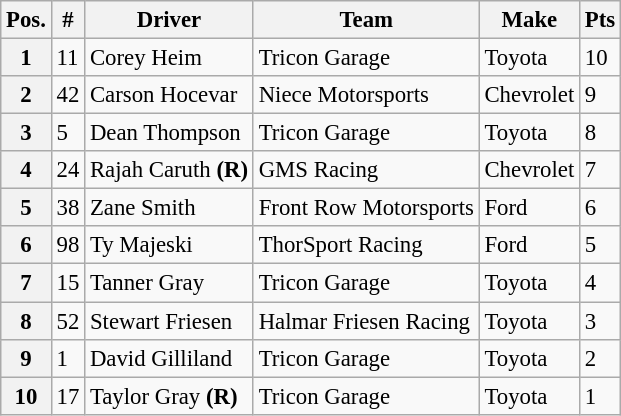<table class="wikitable" style="font-size:95%">
<tr>
<th>Pos.</th>
<th>#</th>
<th>Driver</th>
<th>Team</th>
<th>Make</th>
<th>Pts</th>
</tr>
<tr>
<th>1</th>
<td>11</td>
<td>Corey Heim</td>
<td>Tricon Garage</td>
<td>Toyota</td>
<td>10</td>
</tr>
<tr>
<th>2</th>
<td>42</td>
<td>Carson Hocevar</td>
<td>Niece Motorsports</td>
<td>Chevrolet</td>
<td>9</td>
</tr>
<tr>
<th>3</th>
<td>5</td>
<td>Dean Thompson</td>
<td>Tricon Garage</td>
<td>Toyota</td>
<td>8</td>
</tr>
<tr>
<th>4</th>
<td>24</td>
<td>Rajah Caruth <strong>(R)</strong></td>
<td>GMS Racing</td>
<td>Chevrolet</td>
<td>7</td>
</tr>
<tr>
<th>5</th>
<td>38</td>
<td>Zane Smith</td>
<td>Front Row Motorsports</td>
<td>Ford</td>
<td>6</td>
</tr>
<tr>
<th>6</th>
<td>98</td>
<td>Ty Majeski</td>
<td>ThorSport Racing</td>
<td>Ford</td>
<td>5</td>
</tr>
<tr>
<th>7</th>
<td>15</td>
<td>Tanner Gray</td>
<td>Tricon Garage</td>
<td>Toyota</td>
<td>4</td>
</tr>
<tr>
<th>8</th>
<td>52</td>
<td>Stewart Friesen</td>
<td>Halmar Friesen Racing</td>
<td>Toyota</td>
<td>3</td>
</tr>
<tr>
<th>9</th>
<td>1</td>
<td>David Gilliland</td>
<td>Tricon Garage</td>
<td>Toyota</td>
<td>2</td>
</tr>
<tr>
<th>10</th>
<td>17</td>
<td>Taylor Gray <strong>(R)</strong></td>
<td>Tricon Garage</td>
<td>Toyota</td>
<td>1</td>
</tr>
</table>
